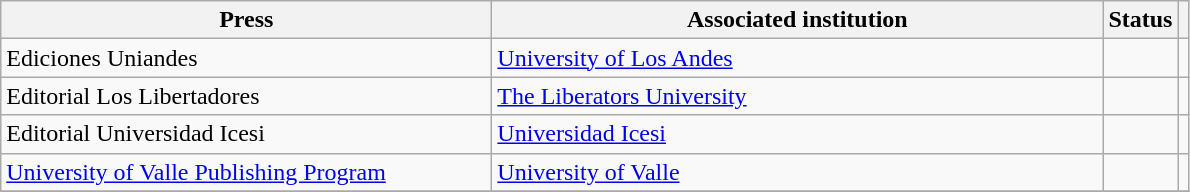<table class="wikitable sortable">
<tr>
<th style="width:20em">Press</th>
<th style="width:25em">Associated institution</th>
<th>Status</th>
<th></th>
</tr>
<tr>
<td>Ediciones Uniandes</td>
<td><a href='#'>University of Los Andes</a></td>
<td></td>
<td></td>
</tr>
<tr>
<td>Editorial Los Libertadores</td>
<td><a href='#'>The Liberators University</a></td>
<td></td>
<td></td>
</tr>
<tr>
<td>Editorial Universidad Icesi</td>
<td><a href='#'>Universidad Icesi</a></td>
<td></td>
<td></td>
</tr>
<tr>
<td><a href='#'>University of Valle Publishing Program</a></td>
<td><a href='#'>University of Valle</a></td>
<td></td>
<td></td>
</tr>
<tr>
</tr>
</table>
